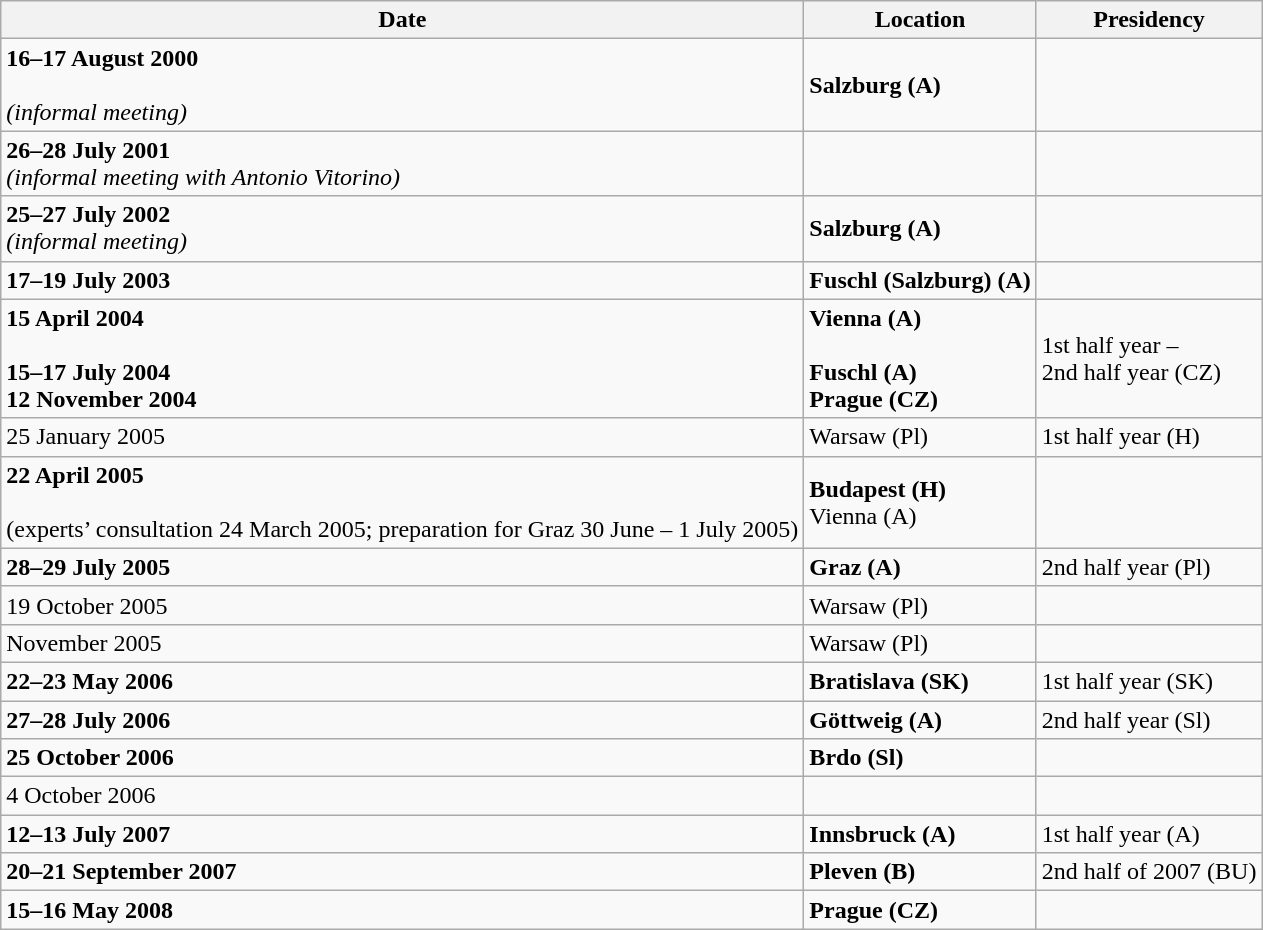<table class="wikitable">
<tr>
<th><strong>Date</strong></th>
<th><strong>Location</strong></th>
<th><strong>Presidency</strong></th>
</tr>
<tr>
<td><strong>16–17 August 2000</strong><br><br><em>(informal meeting)</em></td>
<td><strong>Salzburg (A)</strong></td>
<td></td>
</tr>
<tr>
<td><strong>26–28 July 2001</strong><br><em>(informal meeting with Antonio Vitorino)</em></td>
<td></td>
<td></td>
</tr>
<tr>
<td><strong>25–27 July 2002</strong><br><em>(informal meeting)</em></td>
<td><strong>Salzburg (A)</strong></td>
<td></td>
</tr>
<tr>
<td><strong>17–19 July 2003</strong></td>
<td><strong>Fuschl (Salzburg) (A)</strong></td>
<td></td>
</tr>
<tr>
<td><strong>15 April 2004</strong><br><br><strong>15–17 July 2004</strong><br>
<strong>12 November 2004</strong></td>
<td><strong>Vienna (A)</strong><br><br><strong>Fuschl (A)</strong><br>
<strong>Prague (CZ)</strong></td>
<td>1st half year –<br>2nd half year (CZ)</td>
</tr>
<tr>
<td>25 January 2005</td>
<td>Warsaw (Pl)</td>
<td>1st half year (H)</td>
</tr>
<tr>
<td><strong>22 April 2005</strong><br><br>(experts’ consultation 24 March 2005; preparation for Graz 30 June – 1 July 2005)</td>
<td><strong>Budapest (H)</strong><br>Vienna (A)</td>
<td></td>
</tr>
<tr>
<td><strong>28–29 July 2005</strong></td>
<td><strong>Graz (A)</strong></td>
<td>2nd half year (Pl)</td>
</tr>
<tr>
<td>19 October 2005</td>
<td>Warsaw (Pl)</td>
<td></td>
</tr>
<tr>
<td>November 2005</td>
<td>Warsaw (Pl)</td>
<td></td>
</tr>
<tr>
<td><strong>22–23 May 2006</strong></td>
<td><strong>Bratislava (SK)</strong></td>
<td>1st half year (SK)</td>
</tr>
<tr>
<td><strong>27–28 July 2006</strong></td>
<td><strong>Göttweig (A)</strong></td>
<td>2nd half year (Sl)</td>
</tr>
<tr>
<td><strong>25 October 2006</strong></td>
<td><strong>Brdo (Sl)</strong></td>
<td></td>
</tr>
<tr>
<td>4 October 2006</td>
<td></td>
<td></td>
</tr>
<tr>
<td><strong>12–13 July 2007</strong></td>
<td><strong>Innsbruck (A)</strong></td>
<td>1st half year (A)</td>
</tr>
<tr>
<td><strong>20–21 September 2007</strong></td>
<td><strong>Pleven (B)</strong></td>
<td>2nd half of 2007 (BU)</td>
</tr>
<tr>
<td><strong>15–16 May 2008</strong></td>
<td><strong>Prague (CZ)</strong></td>
<td></td>
</tr>
</table>
